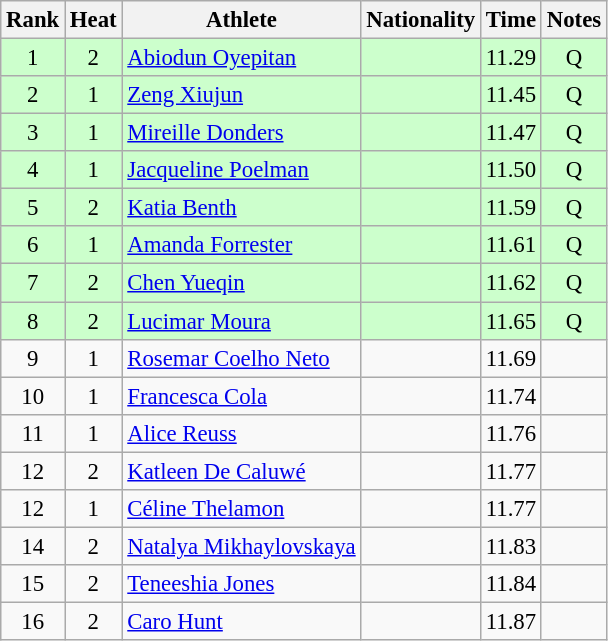<table class="wikitable sortable" style="text-align:center;font-size:95%">
<tr>
<th>Rank</th>
<th>Heat</th>
<th>Athlete</th>
<th>Nationality</th>
<th>Time</th>
<th>Notes</th>
</tr>
<tr bgcolor=ccffcc>
<td>1</td>
<td>2</td>
<td align="left"><a href='#'>Abiodun Oyepitan</a></td>
<td align=left></td>
<td>11.29</td>
<td>Q</td>
</tr>
<tr bgcolor=ccffcc>
<td>2</td>
<td>1</td>
<td align="left"><a href='#'>Zeng Xiujun</a></td>
<td align=left></td>
<td>11.45</td>
<td>Q</td>
</tr>
<tr bgcolor=ccffcc>
<td>3</td>
<td>1</td>
<td align="left"><a href='#'>Mireille Donders</a></td>
<td align=left></td>
<td>11.47</td>
<td>Q</td>
</tr>
<tr bgcolor=ccffcc>
<td>4</td>
<td>1</td>
<td align="left"><a href='#'>Jacqueline Poelman</a></td>
<td align=left></td>
<td>11.50</td>
<td>Q</td>
</tr>
<tr bgcolor=ccffcc>
<td>5</td>
<td>2</td>
<td align="left"><a href='#'>Katia Benth</a></td>
<td align=left></td>
<td>11.59</td>
<td>Q</td>
</tr>
<tr bgcolor=ccffcc>
<td>6</td>
<td>1</td>
<td align="left"><a href='#'>Amanda Forrester</a></td>
<td align=left></td>
<td>11.61</td>
<td>Q</td>
</tr>
<tr bgcolor=ccffcc>
<td>7</td>
<td>2</td>
<td align="left"><a href='#'>Chen Yueqin</a></td>
<td align=left></td>
<td>11.62</td>
<td>Q</td>
</tr>
<tr bgcolor=ccffcc>
<td>8</td>
<td>2</td>
<td align="left"><a href='#'>Lucimar Moura</a></td>
<td align=left></td>
<td>11.65</td>
<td>Q</td>
</tr>
<tr>
<td>9</td>
<td>1</td>
<td align="left"><a href='#'>Rosemar Coelho Neto</a></td>
<td align=left></td>
<td>11.69</td>
<td></td>
</tr>
<tr>
<td>10</td>
<td>1</td>
<td align="left"><a href='#'>Francesca Cola</a></td>
<td align=left></td>
<td>11.74</td>
<td></td>
</tr>
<tr>
<td>11</td>
<td>1</td>
<td align="left"><a href='#'>Alice Reuss</a></td>
<td align=left></td>
<td>11.76</td>
<td></td>
</tr>
<tr>
<td>12</td>
<td>2</td>
<td align="left"><a href='#'>Katleen De Caluwé</a></td>
<td align=left></td>
<td>11.77</td>
<td></td>
</tr>
<tr>
<td>12</td>
<td>1</td>
<td align="left"><a href='#'>Céline Thelamon</a></td>
<td align=left></td>
<td>11.77</td>
<td></td>
</tr>
<tr>
<td>14</td>
<td>2</td>
<td align="left"><a href='#'>Natalya Mikhaylovskaya</a></td>
<td align=left></td>
<td>11.83</td>
<td></td>
</tr>
<tr>
<td>15</td>
<td>2</td>
<td align="left"><a href='#'>Teneeshia Jones</a></td>
<td align=left></td>
<td>11.84</td>
<td></td>
</tr>
<tr>
<td>16</td>
<td>2</td>
<td align="left"><a href='#'>Caro Hunt</a></td>
<td align=left></td>
<td>11.87</td>
<td></td>
</tr>
</table>
